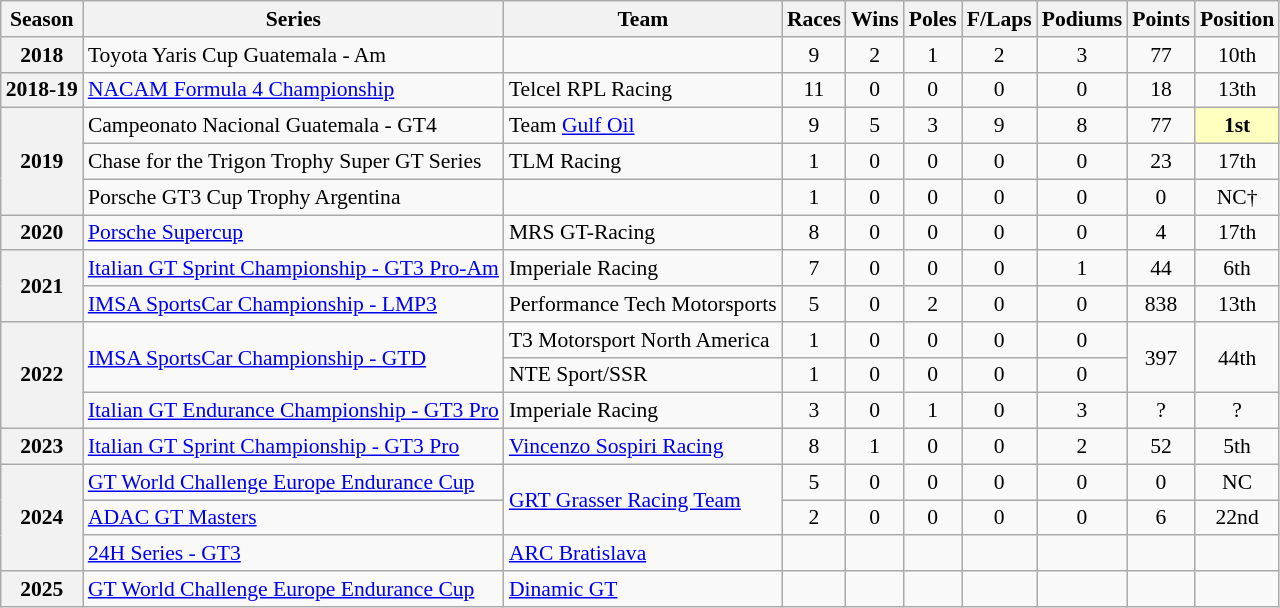<table class="wikitable" style="font-size: 90%; text-align:center">
<tr>
<th>Season</th>
<th>Series</th>
<th>Team</th>
<th>Races</th>
<th>Wins</th>
<th>Poles</th>
<th>F/Laps</th>
<th>Podiums</th>
<th>Points</th>
<th>Position</th>
</tr>
<tr>
<th>2018</th>
<td align=left>Toyota Yaris Cup Guatemala - Am</td>
<td></td>
<td>9</td>
<td>2</td>
<td>1</td>
<td>2</td>
<td>3</td>
<td>77</td>
<td>10th</td>
</tr>
<tr>
<th>2018-19</th>
<td align=left><a href='#'>NACAM Formula 4 Championship</a></td>
<td align=left>Telcel RPL Racing</td>
<td>11</td>
<td>0</td>
<td>0</td>
<td>0</td>
<td>0</td>
<td>18</td>
<td>13th</td>
</tr>
<tr>
<th rowspan="3">2019</th>
<td align=left>Campeonato Nacional Guatemala - GT4</td>
<td align=left>Team <a href='#'>Gulf Oil</a></td>
<td>9</td>
<td>5</td>
<td>3</td>
<td>9</td>
<td>8</td>
<td>77</td>
<td style="background:#FFFFBF;"><strong>1st</strong></td>
</tr>
<tr>
<td align=left>Chase for the Trigon Trophy Super GT Series</td>
<td align=left>TLM Racing</td>
<td>1</td>
<td>0</td>
<td>0</td>
<td>0</td>
<td>0</td>
<td>23</td>
<td>17th</td>
</tr>
<tr>
<td align=left>Porsche GT3 Cup Trophy Argentina</td>
<td></td>
<td>1</td>
<td>0</td>
<td>0</td>
<td>0</td>
<td>0</td>
<td>0</td>
<td>NC†</td>
</tr>
<tr>
<th>2020</th>
<td align=left><a href='#'>Porsche Supercup</a></td>
<td align=left>MRS GT-Racing</td>
<td>8</td>
<td>0</td>
<td>0</td>
<td>0</td>
<td>0</td>
<td>4</td>
<td>17th</td>
</tr>
<tr>
<th rowspan="2">2021</th>
<td align=left><a href='#'>Italian GT Sprint Championship - GT3 Pro-Am</a></td>
<td align=left>Imperiale Racing</td>
<td>7</td>
<td>0</td>
<td>0</td>
<td>0</td>
<td>1</td>
<td>44</td>
<td>6th</td>
</tr>
<tr>
<td align=left><a href='#'>IMSA SportsCar Championship - LMP3</a></td>
<td align=left>Performance Tech Motorsports</td>
<td>5</td>
<td>0</td>
<td>2</td>
<td>0</td>
<td>0</td>
<td>838</td>
<td>13th</td>
</tr>
<tr>
<th rowspan="3">2022</th>
<td rowspan="2" align="left"><a href='#'>IMSA SportsCar Championship - GTD</a></td>
<td align=left>T3 Motorsport North America</td>
<td>1</td>
<td>0</td>
<td>0</td>
<td>0</td>
<td>0</td>
<td rowspan="2">397</td>
<td rowspan="2">44th</td>
</tr>
<tr>
<td align=left>NTE Sport/SSR</td>
<td>1</td>
<td>0</td>
<td>0</td>
<td>0</td>
<td>0</td>
</tr>
<tr>
<td align=left><a href='#'>Italian GT Endurance Championship - GT3 Pro</a></td>
<td align=left>Imperiale Racing</td>
<td>3</td>
<td>0</td>
<td>1</td>
<td>0</td>
<td>3</td>
<td>?</td>
<td>?</td>
</tr>
<tr>
<th>2023</th>
<td align=left><a href='#'>Italian GT Sprint Championship - GT3 Pro</a></td>
<td align=left><a href='#'>Vincenzo Sospiri Racing</a></td>
<td>8</td>
<td>1</td>
<td>0</td>
<td>0</td>
<td>2</td>
<td>52</td>
<td>5th</td>
</tr>
<tr>
<th rowspan="3">2024</th>
<td align=left><a href='#'>GT World Challenge Europe Endurance Cup</a></td>
<td rowspan="2" align="left"><a href='#'>GRT Grasser Racing Team</a></td>
<td>5</td>
<td>0</td>
<td>0</td>
<td>0</td>
<td>0</td>
<td>0</td>
<td>NC</td>
</tr>
<tr>
<td align=left><a href='#'>ADAC GT Masters</a></td>
<td>2</td>
<td>0</td>
<td>0</td>
<td>0</td>
<td>0</td>
<td>6</td>
<td>22nd</td>
</tr>
<tr>
<td align=left><a href='#'>24H Series - GT3</a></td>
<td align=left><a href='#'>ARC Bratislava</a></td>
<td></td>
<td></td>
<td></td>
<td></td>
<td></td>
<td></td>
<td></td>
</tr>
<tr>
<th>2025</th>
<td align=left><a href='#'>GT World Challenge Europe Endurance Cup</a></td>
<td align=left><a href='#'>Dinamic GT</a></td>
<td></td>
<td></td>
<td></td>
<td></td>
<td></td>
<td></td>
<td></td>
</tr>
</table>
